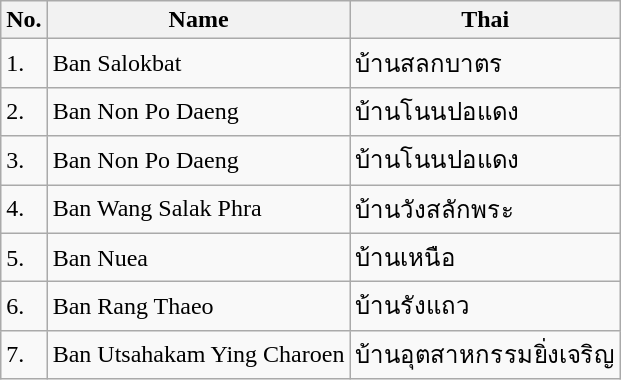<table class="wikitable sortable">
<tr>
<th>No.</th>
<th>Name</th>
<th>Thai</th>
</tr>
<tr>
<td>1.</td>
<td>Ban Salokbat</td>
<td>บ้านสลกบาตร</td>
</tr>
<tr>
<td>2.</td>
<td>Ban Non Po Daeng</td>
<td>บ้านโนนปอแดง</td>
</tr>
<tr>
<td>3.</td>
<td>Ban Non Po Daeng</td>
<td>บ้านโนนปอแดง</td>
</tr>
<tr>
<td>4.</td>
<td>Ban Wang Salak Phra</td>
<td>บ้านวังสลักพระ</td>
</tr>
<tr>
<td>5.</td>
<td>Ban Nuea</td>
<td>บ้านเหนือ</td>
</tr>
<tr>
<td>6.</td>
<td>Ban Rang Thaeo</td>
<td>บ้านรังแถว</td>
</tr>
<tr>
<td>7.</td>
<td>Ban Utsahakam Ying Charoen</td>
<td>บ้านอุตสาหกรรมยิ่งเจริญ</td>
</tr>
</table>
